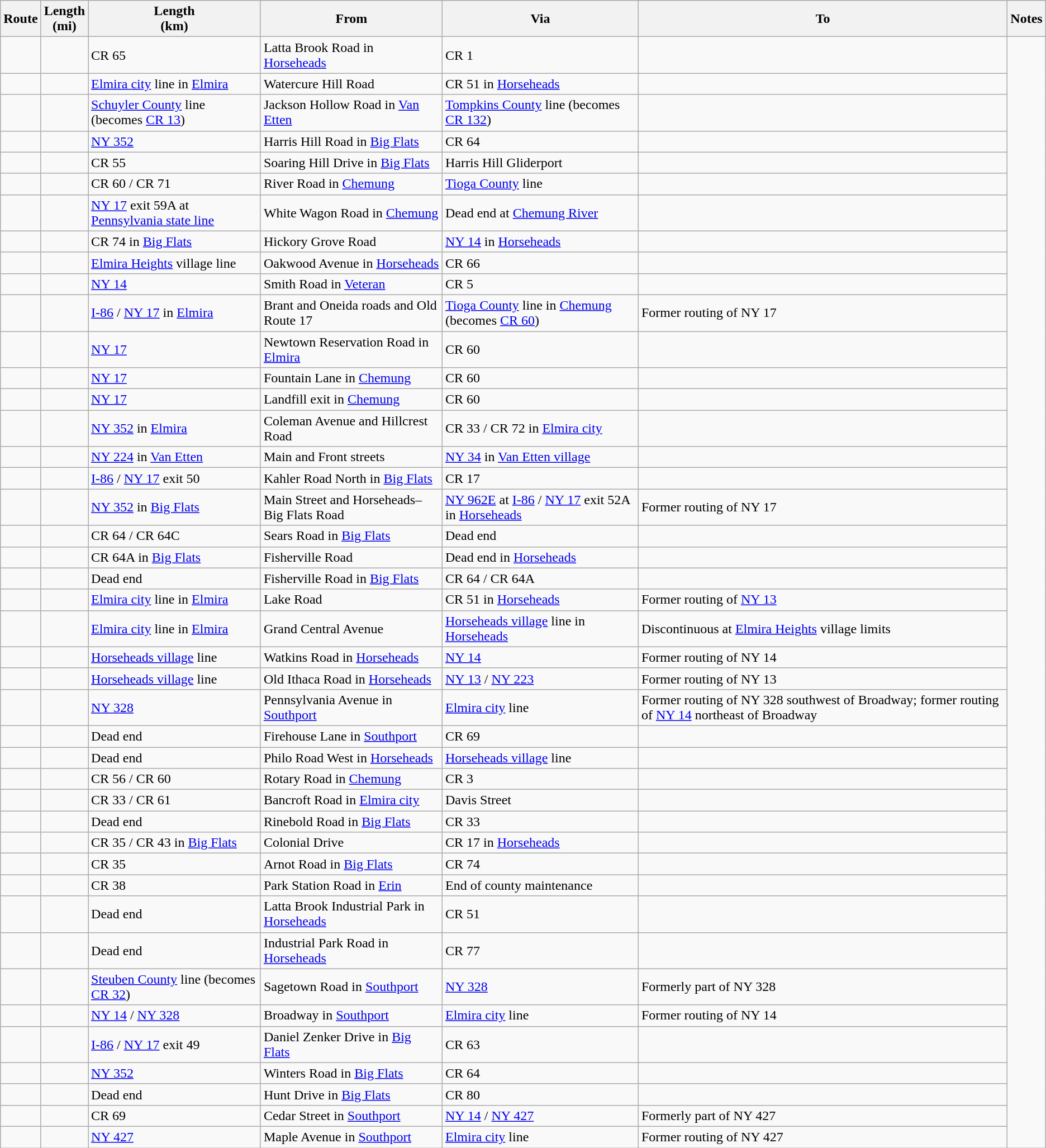<table class="wikitable sortable">
<tr>
<th>Route</th>
<th>Length<br>(mi)</th>
<th>Length<br>(km)</th>
<th class="unsortable">From</th>
<th class="unsortable">Via</th>
<th class="unsortable">To</th>
<th class="unsortable">Notes</th>
</tr>
<tr>
<td id="51"></td>
<td></td>
<td>CR 65</td>
<td>Latta Brook Road in <a href='#'>Horseheads</a></td>
<td>CR 1</td>
<td></td>
</tr>
<tr>
<td id="52"></td>
<td></td>
<td><a href='#'>Elmira city</a> line in <a href='#'>Elmira</a></td>
<td>Watercure Hill Road</td>
<td>CR 51 in <a href='#'>Horseheads</a></td>
<td></td>
</tr>
<tr>
<td id="54"></td>
<td></td>
<td><a href='#'>Schuyler County</a> line (becomes <a href='#'>CR 13</a>)</td>
<td>Jackson Hollow Road in <a href='#'>Van Etten</a></td>
<td><a href='#'>Tompkins County</a> line (becomes <a href='#'>CR 132</a>)</td>
<td></td>
</tr>
<tr>
<td id="55"></td>
<td></td>
<td><a href='#'>NY&nbsp;352</a></td>
<td>Harris Hill Road in <a href='#'>Big Flats</a></td>
<td>CR 64</td>
<td></td>
</tr>
<tr>
<td id="55A"></td>
<td></td>
<td>CR 55</td>
<td>Soaring Hill Drive in <a href='#'>Big Flats</a></td>
<td>Harris Hill Gliderport</td>
<td></td>
</tr>
<tr>
<td id="56-1"></td>
<td></td>
<td>CR 60 / CR 71</td>
<td>River Road in <a href='#'>Chemung</a></td>
<td><a href='#'>Tioga County</a> line</td>
<td></td>
</tr>
<tr>
<td id="56-2"></td>
<td></td>
<td><a href='#'>NY&nbsp;17</a> exit 59A at <a href='#'>Pennsylvania state line</a></td>
<td>White Wagon Road in <a href='#'>Chemung</a></td>
<td>Dead end at <a href='#'>Chemung River</a></td>
<td></td>
</tr>
<tr>
<td id="57"></td>
<td></td>
<td>CR 74 in <a href='#'>Big Flats</a></td>
<td>Hickory Grove Road</td>
<td><a href='#'>NY&nbsp;14</a> in <a href='#'>Horseheads</a></td>
<td></td>
</tr>
<tr>
<td id="58"></td>
<td></td>
<td><a href='#'>Elmira Heights</a> village line</td>
<td>Oakwood Avenue in <a href='#'>Horseheads</a></td>
<td>CR 66</td>
<td></td>
</tr>
<tr>
<td id="59"></td>
<td></td>
<td><a href='#'>NY&nbsp;14</a></td>
<td>Smith Road in <a href='#'>Veteran</a></td>
<td>CR 5</td>
<td></td>
</tr>
<tr>
<td id="60"></td>
<td></td>
<td><a href='#'>I-86</a> / <a href='#'>NY&nbsp;17</a> in <a href='#'>Elmira</a></td>
<td>Brant and Oneida roads and Old Route 17</td>
<td><a href='#'>Tioga County</a> line in <a href='#'>Chemung</a> (becomes <a href='#'>CR 60</a>)</td>
<td>Former routing of NY 17</td>
</tr>
<tr>
<td id="60A"></td>
<td></td>
<td><a href='#'>NY&nbsp;17</a></td>
<td>Newtown Reservation Road in <a href='#'>Elmira</a></td>
<td>CR 60</td>
<td></td>
</tr>
<tr>
<td id="60B"></td>
<td></td>
<td><a href='#'>NY&nbsp;17</a></td>
<td>Fountain Lane in <a href='#'>Chemung</a></td>
<td>CR 60</td>
<td></td>
</tr>
<tr>
<td id="60C"></td>
<td></td>
<td><a href='#'>NY&nbsp;17</a></td>
<td>Landfill exit in <a href='#'>Chemung</a></td>
<td>CR 60</td>
<td></td>
</tr>
<tr>
<td id="61"></td>
<td></td>
<td><a href='#'>NY&nbsp;352</a> in <a href='#'>Elmira</a></td>
<td>Coleman Avenue and Hillcrest Road</td>
<td>CR 33 / CR 72 in <a href='#'>Elmira city</a></td>
<td></td>
</tr>
<tr>
<td id="62"></td>
<td></td>
<td><a href='#'>NY&nbsp;224</a> in <a href='#'>Van Etten</a></td>
<td>Main and Front streets</td>
<td><a href='#'>NY&nbsp;34</a> in <a href='#'>Van Etten village</a></td>
<td></td>
</tr>
<tr>
<td id="63"></td>
<td></td>
<td><a href='#'>I-86</a> / <a href='#'>NY&nbsp;17</a> exit 50</td>
<td>Kahler Road North in <a href='#'>Big Flats</a></td>
<td>CR 17</td>
<td></td>
</tr>
<tr>
<td id="64"></td>
<td></td>
<td><a href='#'>NY&nbsp;352</a> in <a href='#'>Big Flats</a></td>
<td>Main Street and Horseheads–Big Flats Road</td>
<td><a href='#'>NY&nbsp;962E</a> at <a href='#'>I-86</a> / <a href='#'>NY&nbsp;17</a> exit 52A in <a href='#'>Horseheads</a></td>
<td>Former routing of NY 17</td>
</tr>
<tr>
<td id="64A"></td>
<td></td>
<td>CR 64 / CR 64C</td>
<td>Sears Road in <a href='#'>Big Flats</a></td>
<td>Dead end</td>
<td></td>
</tr>
<tr>
<td id="64B"></td>
<td></td>
<td>CR 64A in <a href='#'>Big Flats</a></td>
<td>Fisherville Road</td>
<td>Dead end in <a href='#'>Horseheads</a></td>
<td></td>
</tr>
<tr>
<td id="64C"></td>
<td></td>
<td>Dead end</td>
<td>Fisherville Road in <a href='#'>Big Flats</a></td>
<td>CR 64 / CR 64A</td>
<td></td>
</tr>
<tr>
<td id="65"></td>
<td></td>
<td><a href='#'>Elmira city</a> line in <a href='#'>Elmira</a></td>
<td>Lake Road</td>
<td>CR 51 in <a href='#'>Horseheads</a></td>
<td>Former routing of <a href='#'>NY&nbsp;13</a></td>
</tr>
<tr>
<td id="66"></td>
<td></td>
<td><a href='#'>Elmira city</a> line in <a href='#'>Elmira</a></td>
<td>Grand Central Avenue</td>
<td><a href='#'>Horseheads village</a> line in <a href='#'>Horseheads</a></td>
<td>Discontinuous at <a href='#'>Elmira Heights</a> village limits</td>
</tr>
<tr>
<td id="67"></td>
<td></td>
<td><a href='#'>Horseheads village</a> line</td>
<td>Watkins Road in <a href='#'>Horseheads</a></td>
<td><a href='#'>NY&nbsp;14</a></td>
<td>Former routing of NY 14</td>
</tr>
<tr>
<td id="68"></td>
<td></td>
<td><a href='#'>Horseheads village</a> line</td>
<td>Old Ithaca Road in <a href='#'>Horseheads</a></td>
<td><a href='#'>NY&nbsp;13</a> / <a href='#'>NY&nbsp;223</a></td>
<td>Former routing of NY 13</td>
</tr>
<tr>
<td id="69"></td>
<td></td>
<td><a href='#'>NY&nbsp;328</a></td>
<td>Pennsylvania Avenue in <a href='#'>Southport</a></td>
<td><a href='#'>Elmira city</a> line</td>
<td>Former routing of NY 328 southwest of Broadway; former routing of <a href='#'>NY&nbsp;14</a> northeast of Broadway</td>
</tr>
<tr>
<td id="69A"></td>
<td></td>
<td>Dead end</td>
<td>Firehouse Lane in <a href='#'>Southport</a></td>
<td>CR 69</td>
<td></td>
</tr>
<tr>
<td id="70"></td>
<td></td>
<td>Dead end</td>
<td>Philo Road West in <a href='#'>Horseheads</a></td>
<td><a href='#'>Horseheads village</a> line</td>
<td></td>
</tr>
<tr>
<td id="71"></td>
<td></td>
<td>CR 56 / CR 60</td>
<td>Rotary Road in <a href='#'>Chemung</a></td>
<td>CR 3</td>
<td></td>
</tr>
<tr>
<td id="72"></td>
<td></td>
<td>CR 33 / CR 61</td>
<td>Bancroft Road in <a href='#'>Elmira city</a></td>
<td>Davis Street</td>
<td></td>
</tr>
<tr>
<td id="73"></td>
<td></td>
<td>Dead end</td>
<td>Rinebold Road in <a href='#'>Big Flats</a></td>
<td>CR 33</td>
<td></td>
</tr>
<tr>
<td id="74"></td>
<td></td>
<td>CR 35 / CR 43 in <a href='#'>Big Flats</a></td>
<td>Colonial Drive</td>
<td>CR 17 in <a href='#'>Horseheads</a></td>
<td></td>
</tr>
<tr>
<td id="75"></td>
<td></td>
<td>CR 35</td>
<td>Arnot Road in <a href='#'>Big Flats</a></td>
<td>CR 74</td>
<td></td>
</tr>
<tr>
<td id="76"></td>
<td></td>
<td>CR 38</td>
<td>Park Station Road in <a href='#'>Erin</a></td>
<td>End of county maintenance</td>
<td></td>
</tr>
<tr>
<td id="77"></td>
<td></td>
<td>Dead end</td>
<td>Latta Brook Industrial Park in <a href='#'>Horseheads</a></td>
<td>CR 51</td>
<td></td>
</tr>
<tr>
<td id="77A"></td>
<td></td>
<td>Dead end</td>
<td>Industrial Park Road in <a href='#'>Horseheads</a></td>
<td>CR 77</td>
<td></td>
</tr>
<tr>
<td id="78"></td>
<td></td>
<td><a href='#'>Steuben County</a> line (becomes <a href='#'>CR 32</a>)</td>
<td>Sagetown Road in <a href='#'>Southport</a></td>
<td><a href='#'>NY&nbsp;328</a></td>
<td>Formerly part of NY 328</td>
</tr>
<tr>
<td id="79"></td>
<td></td>
<td><a href='#'>NY&nbsp;14</a> / <a href='#'>NY&nbsp;328</a></td>
<td>Broadway in <a href='#'>Southport</a></td>
<td><a href='#'>Elmira city</a> line</td>
<td>Former routing of NY 14</td>
</tr>
<tr>
<td id="80"></td>
<td></td>
<td><a href='#'>I-86</a> / <a href='#'>NY&nbsp;17</a> exit 49</td>
<td>Daniel Zenker Drive in <a href='#'>Big Flats</a></td>
<td>CR 63</td>
<td></td>
</tr>
<tr>
<td id="82"></td>
<td></td>
<td><a href='#'>NY&nbsp;352</a></td>
<td>Winters Road in <a href='#'>Big Flats</a></td>
<td>CR 64</td>
<td></td>
</tr>
<tr>
<td id="83"></td>
<td></td>
<td>Dead end</td>
<td>Hunt Drive in <a href='#'>Big Flats</a></td>
<td>CR 80</td>
<td></td>
</tr>
<tr>
<td id="84"></td>
<td></td>
<td>CR 69</td>
<td>Cedar Street in <a href='#'>Southport</a></td>
<td><a href='#'>NY&nbsp;14</a> / <a href='#'>NY&nbsp;427</a></td>
<td>Formerly part of NY 427</td>
</tr>
<tr>
<td id="85"></td>
<td></td>
<td><a href='#'>NY&nbsp;427</a></td>
<td>Maple Avenue in <a href='#'>Southport</a></td>
<td><a href='#'>Elmira city</a> line</td>
<td>Former routing of NY 427</td>
</tr>
</table>
